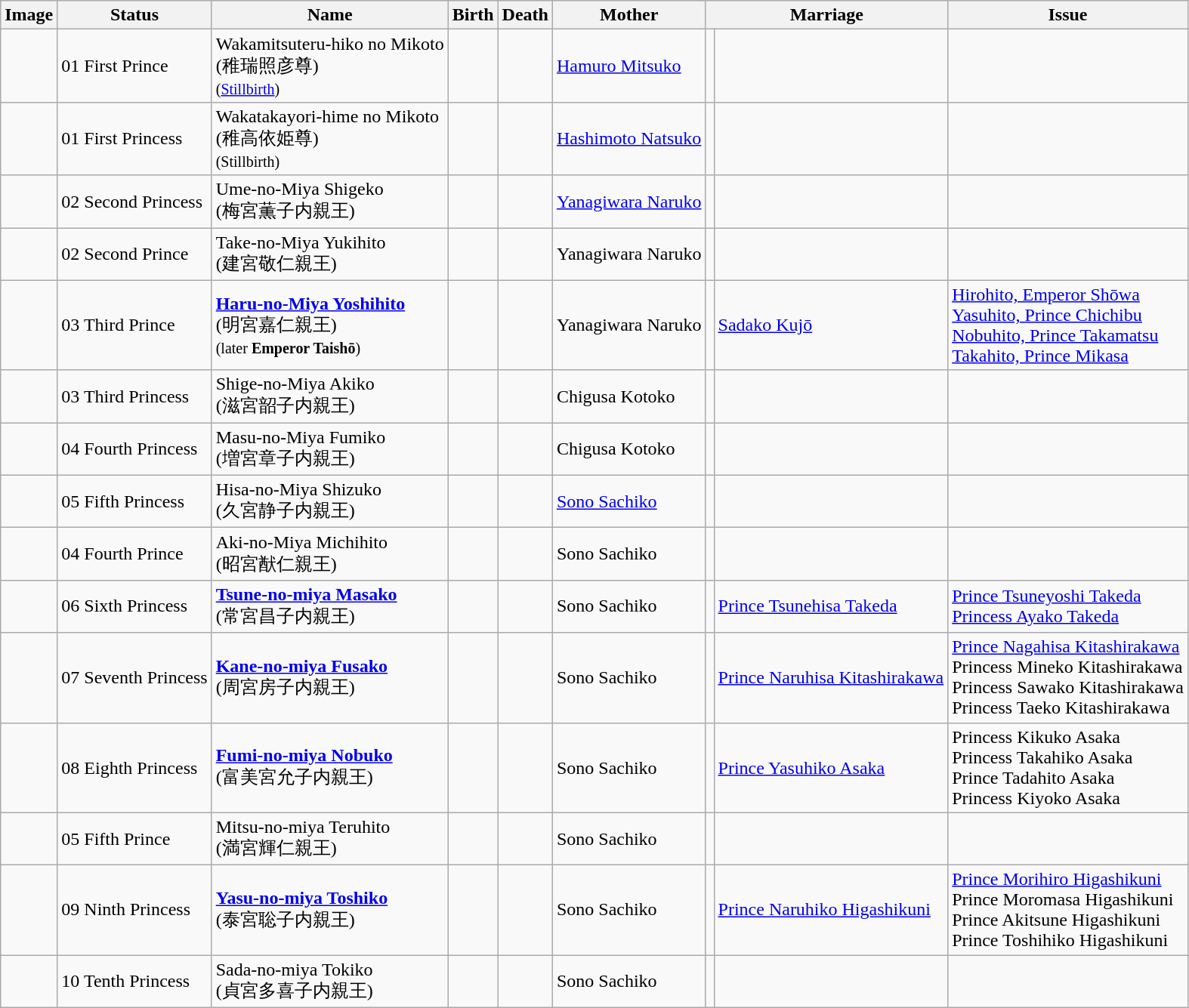<table class="wikitable sortable">
<tr>
<th class="unsortable">Image</th>
<th>Status</th>
<th>Name</th>
<th>Birth</th>
<th>Death</th>
<th>Mother</th>
<th colspan="2">Marriage</th>
<th class="unsortable">Issue</th>
</tr>
<tr>
<td></td>
<td><span>01</span> First Prince</td>
<td>Wakamitsuteru-hiko no Mikoto<br>(稚瑞照彦尊)<br><small>(<a href='#'>Stillbirth</a>)</small></td>
<td align="center"></td>
<td align="center"></td>
<td><a href='#'>Hamuro Mitsuko</a></td>
<td></td>
<td></td>
<td></td>
</tr>
<tr>
<td></td>
<td><span>01</span> First Princess</td>
<td>Wakatakayori-hime no Mikoto<br>(稚高依姫尊)<br><small>(Stillbirth)</small></td>
<td align="center"></td>
<td align="center"></td>
<td><a href='#'>Hashimoto Natsuko</a></td>
<td></td>
<td></td>
<td></td>
</tr>
<tr>
<td></td>
<td><span>02</span> Second Princess</td>
<td>Ume-no-Miya Shigeko<br>(梅宮薫子内親王)</td>
<td align="center"></td>
<td align="center"></td>
<td><a href='#'>Yanagiwara Naruko</a></td>
<td></td>
<td></td>
<td></td>
</tr>
<tr>
<td></td>
<td><span>02</span> Second Prince</td>
<td>Take-no-Miya Yukihito<br>(建宮敬仁親王)</td>
<td align="center"></td>
<td align="center"></td>
<td>Yanagiwara Naruko</td>
<td></td>
<td></td>
<td></td>
</tr>
<tr>
<td></td>
<td><span>03</span> Third Prince</td>
<td><strong><a href='#'>Haru-no-Miya Yoshihito</a></strong><br>(明宮嘉仁親王)<br><small>(later <strong>Emperor Taishō</strong>)</small></td>
<td align="center"></td>
<td align="center"></td>
<td>Yanagiwara Naruko</td>
<td></td>
<td><a href='#'>Sadako Kujō</a></td>
<td><a href='#'>Hirohito, Emperor Shōwa</a><br><a href='#'>Yasuhito, Prince Chichibu</a><br><a href='#'>Nobuhito, Prince Takamatsu</a><br><a href='#'>Takahito, Prince Mikasa</a></td>
</tr>
<tr>
<td></td>
<td><span>03</span> Third Princess</td>
<td>Shige-no-Miya Akiko<br>(滋宮韶子内親王)</td>
<td align="center"></td>
<td align="center"></td>
<td>Chigusa Kotoko</td>
<td></td>
<td></td>
<td></td>
</tr>
<tr>
<td></td>
<td><span>04</span> Fourth Princess</td>
<td>Masu-no-Miya Fumiko<br>(増宮章子内親王)</td>
<td align="center"></td>
<td align="center"></td>
<td>Chigusa Kotoko</td>
<td></td>
<td></td>
<td></td>
</tr>
<tr>
<td></td>
<td><span>05</span> Fifth Princess</td>
<td>Hisa-no-Miya Shizuko<br>(久宮静子内親王)</td>
<td align="center"></td>
<td align="center"></td>
<td><a href='#'>Sono Sachiko</a></td>
<td></td>
<td></td>
<td></td>
</tr>
<tr>
<td></td>
<td><span>04</span> Fourth Prince</td>
<td>Aki-no-Miya Michihito<br>(昭宮猷仁親王)</td>
<td align="center"></td>
<td align="center"></td>
<td>Sono Sachiko</td>
<td></td>
<td></td>
<td></td>
</tr>
<tr>
<td></td>
<td><span>06</span> Sixth Princess</td>
<td><strong><a href='#'>Tsune-no-miya Masako</a></strong><br>(常宮昌子内親王)</td>
<td align="center"></td>
<td align="center"></td>
<td>Sono Sachiko</td>
<td></td>
<td><a href='#'>Prince Tsunehisa Takeda</a></td>
<td><a href='#'>Prince Tsuneyoshi Takeda</a><br><a href='#'>Princess Ayako Takeda</a></td>
</tr>
<tr>
<td></td>
<td><span>07</span> Seventh Princess</td>
<td><strong><a href='#'>Kane-no-miya Fusako</a></strong><br>(周宮房子内親王)</td>
<td align="center"></td>
<td align="center"></td>
<td>Sono Sachiko</td>
<td></td>
<td><a href='#'>Prince Naruhisa Kitashirakawa</a></td>
<td><a href='#'>Prince Nagahisa Kitashirakawa</a><br>Princess Mineko Kitashirakawa<br>Princess Sawako Kitashirakawa<br>Princess Taeko Kitashirakawa</td>
</tr>
<tr>
<td></td>
<td><span>08</span> Eighth Princess</td>
<td><strong><a href='#'>Fumi-no-miya Nobuko</a></strong><br>(富美宮允子内親王)</td>
<td align="center"></td>
<td align="center"></td>
<td>Sono Sachiko</td>
<td></td>
<td><a href='#'>Prince Yasuhiko Asaka</a></td>
<td>Princess Kikuko Asaka<br>Princess Takahiko Asaka<br>Prince Tadahito Asaka<br>Princess Kiyoko Asaka</td>
</tr>
<tr>
<td></td>
<td><span>05</span> Fifth Prince</td>
<td>Mitsu-no-miya Teruhito<br>(満宮輝仁親王)</td>
<td align="center"></td>
<td align="center"></td>
<td>Sono Sachiko</td>
<td></td>
<td></td>
<td></td>
</tr>
<tr>
<td></td>
<td><span>09</span> Ninth Princess</td>
<td><strong><a href='#'>Yasu-no-miya Toshiko</a></strong><br>(泰宮聡子内親王)</td>
<td align="center"></td>
<td align="center"></td>
<td>Sono Sachiko</td>
<td></td>
<td><a href='#'>Prince Naruhiko Higashikuni</a></td>
<td><a href='#'>Prince Morihiro Higashikuni</a><br>Prince Moromasa Higashikuni<br>Prince Akitsune Higashikuni<br>Prince Toshihiko Higashikuni</td>
</tr>
<tr>
<td></td>
<td><span>10</span> Tenth Princess</td>
<td>Sada-no-miya Tokiko<br>(貞宮多喜子内親王)</td>
<td align="center"></td>
<td align="center"></td>
<td>Sono Sachiko</td>
<td></td>
<td></td>
<td></td>
</tr>
</table>
